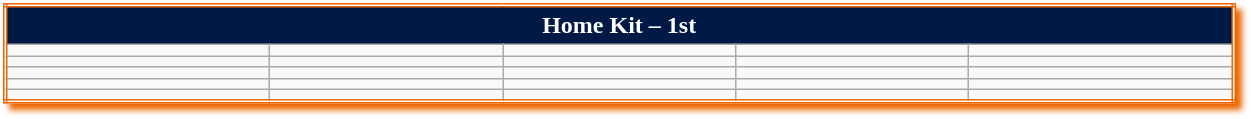<table class="wikitable mw-collapsible mw-collapsed" style="width:65%; border:double #ed6602; box-shadow: 4px 4px 4px #ed6602;">
<tr style="text-align:center; background-color:#001945; color:#FFFFFF; font-weight:bold;">
<td colspan="5">Home Kit – 1st</td>
</tr>
<tr>
<td></td>
<td></td>
<td></td>
<td></td>
<td></td>
</tr>
<tr>
<td></td>
<td></td>
<td></td>
<td></td>
<td></td>
</tr>
<tr>
<td></td>
<td></td>
<td></td>
<td></td>
<td></td>
</tr>
<tr>
<td></td>
<td></td>
<td></td>
<td></td>
<td></td>
</tr>
<tr>
<td></td>
<td></td>
<td></td>
<td></td>
</tr>
</table>
